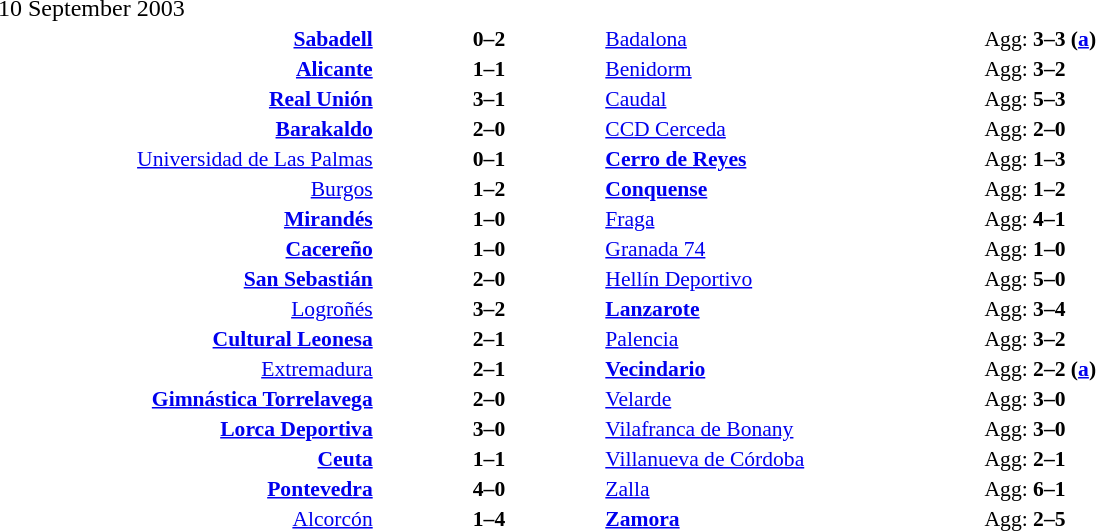<table width=100% cellspacing=1>
<tr>
<th width=20%></th>
<th width=12%></th>
<th width=20%></th>
<th></th>
</tr>
<tr>
<td>10 September 2003</td>
</tr>
<tr style=font-size:90%>
<td align=right><strong><a href='#'>Sabadell</a></strong></td>
<td align=center><strong>0–2</strong></td>
<td><a href='#'>Badalona</a></td>
<td>Agg: <strong>3–3 (<a href='#'>a</a>)</strong></td>
</tr>
<tr style=font-size:90%>
<td align=right><strong><a href='#'>Alicante</a></strong></td>
<td align=center><strong>1–1</strong></td>
<td><a href='#'>Benidorm</a></td>
<td>Agg: <strong>3–2</strong></td>
</tr>
<tr style=font-size:90%>
<td align=right><strong><a href='#'>Real Unión</a></strong></td>
<td align=center><strong>3–1</strong></td>
<td><a href='#'>Caudal</a></td>
<td>Agg: <strong>5–3</strong></td>
</tr>
<tr style=font-size:90%>
<td align=right><strong><a href='#'>Barakaldo</a></strong></td>
<td align=center><strong>2–0</strong></td>
<td><a href='#'>CCD Cerceda</a></td>
<td>Agg: <strong>2–0</strong></td>
</tr>
<tr style=font-size:90%>
<td align=right><a href='#'>Universidad de Las Palmas</a></td>
<td align=center><strong>0–1</strong></td>
<td><strong><a href='#'>Cerro de Reyes</a></strong></td>
<td>Agg: <strong>1–3</strong></td>
</tr>
<tr style=font-size:90%>
<td align=right><a href='#'>Burgos</a></td>
<td align=center><strong>1–2</strong></td>
<td><strong><a href='#'>Conquense</a></strong></td>
<td>Agg: <strong>1–2</strong></td>
</tr>
<tr style=font-size:90%>
<td align=right><strong><a href='#'>Mirandés</a></strong></td>
<td align=center><strong>1–0</strong></td>
<td><a href='#'>Fraga</a></td>
<td>Agg: <strong>4–1</strong></td>
</tr>
<tr style=font-size:90%>
<td align=right><strong><a href='#'>Cacereño</a></strong></td>
<td align=center><strong>1–0</strong></td>
<td><a href='#'>Granada 74</a></td>
<td>Agg: <strong>1–0</strong></td>
</tr>
<tr style=font-size:90%>
<td align=right><strong><a href='#'>San Sebastián</a></strong></td>
<td align=center><strong>2–0</strong></td>
<td><a href='#'>Hellín Deportivo</a></td>
<td>Agg: <strong>5–0</strong></td>
</tr>
<tr style=font-size:90%>
<td align=right><a href='#'>Logroñés</a></td>
<td align=center><strong>3–2</strong></td>
<td><strong><a href='#'>Lanzarote</a></strong></td>
<td>Agg: <strong>3–4</strong></td>
</tr>
<tr style=font-size:90%>
<td align=right><strong><a href='#'>Cultural Leonesa</a></strong></td>
<td align=center><strong>2–1</strong></td>
<td><a href='#'>Palencia</a></td>
<td>Agg: <strong>3–2</strong></td>
</tr>
<tr style=font-size:90%>
<td align=right><a href='#'>Extremadura</a></td>
<td align=center><strong>2–1</strong></td>
<td><strong><a href='#'>Vecindario</a></strong></td>
<td>Agg: <strong>2–2 (<a href='#'>a</a>)</strong></td>
</tr>
<tr style=font-size:90%>
<td align=right><strong><a href='#'>Gimnástica Torrelavega</a></strong></td>
<td align=center><strong>2–0</strong></td>
<td><a href='#'>Velarde</a></td>
<td>Agg: <strong>3–0</strong></td>
</tr>
<tr style=font-size:90%>
<td align=right><strong><a href='#'>Lorca Deportiva</a></strong></td>
<td align=center><strong>3–0</strong></td>
<td><a href='#'>Vilafranca de Bonany</a></td>
<td>Agg: <strong>3–0</strong></td>
</tr>
<tr style=font-size:90%>
<td align=right><strong><a href='#'>Ceuta</a></strong></td>
<td align=center><strong>1–1 </strong></td>
<td><a href='#'>Villanueva de Córdoba</a></td>
<td>Agg: <strong>2–1</strong></td>
</tr>
<tr style=font-size:90%>
<td align=right><strong><a href='#'>Pontevedra</a></strong></td>
<td align=center><strong>4–0</strong></td>
<td><a href='#'>Zalla</a></td>
<td>Agg: <strong>6–1</strong></td>
</tr>
<tr style=font-size:90%>
<td align=right><a href='#'>Alcorcón</a></td>
<td align=center><strong>1–4</strong></td>
<td><strong><a href='#'>Zamora</a></strong></td>
<td>Agg: <strong>2–5</strong></td>
</tr>
</table>
